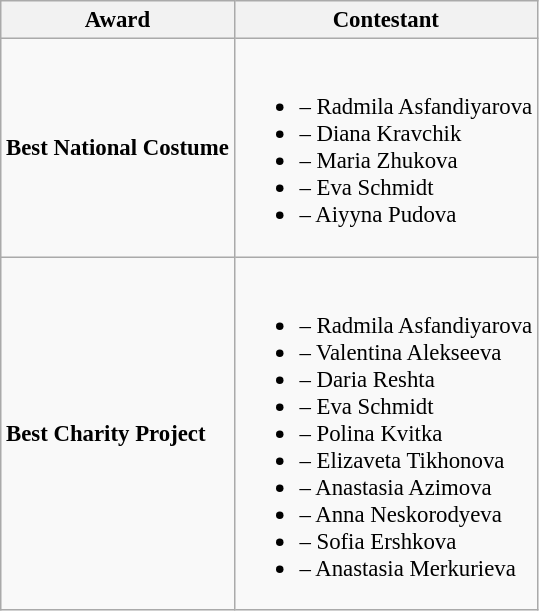<table class="wikitable sortable unsortable" style="font-size: 95%;">
<tr align="center">
<th>Award</th>
<th>Contestant</th>
</tr>
<tr>
<td><strong>Best National Costume</strong></td>
<td><br><ul><li> – Radmila Asfandiyarova</li><li> – Diana Kravchik</li><li> – Maria Zhukova</li><li> – Eva Schmidt</li><li> – Aiyyna Pudova</li></ul></td>
</tr>
<tr>
<td><strong>Best Charity Project</strong></td>
<td><br><ul><li> – Radmila Asfandiyarova</li><li> – Valentina Alekseeva</li><li> – Daria Reshta</li><li> – Eva Schmidt</li><li> – Polina Kvitka</li><li> – Elizaveta Tikhonova</li><li> – Anastasia Azimova</li><li> – Anna Neskorodyeva</li><li> – Sofia Ershkova</li><li> – Anastasia Merkurieva</li></ul></td>
</tr>
</table>
